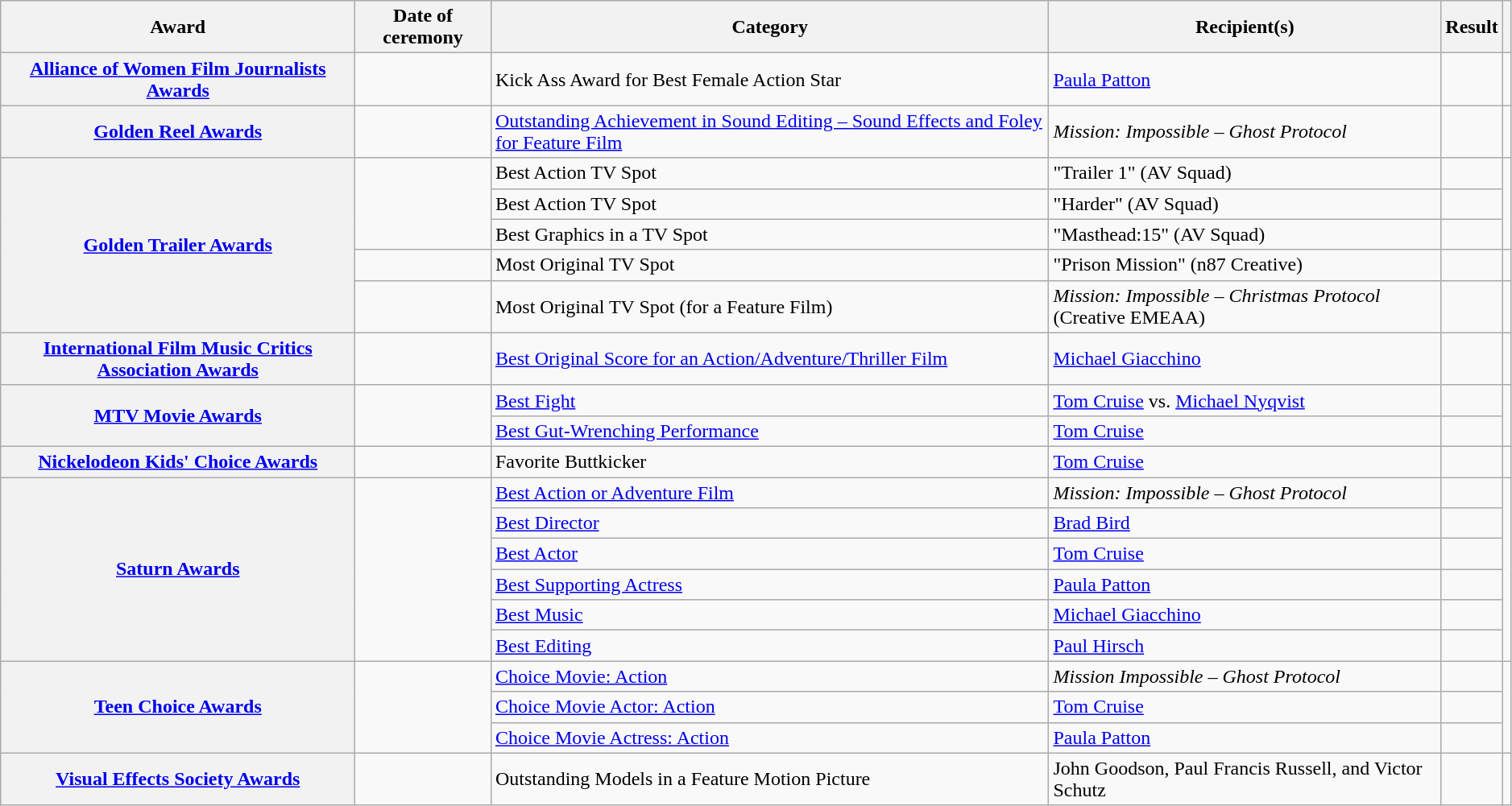<table class="wikitable sortable plainrowheaders" style="width: 99%">
<tr>
<th scope="col">Award</th>
<th scope="col">Date of ceremony</th>
<th scope="col">Category</th>
<th scope="col">Recipient(s)</th>
<th scope="col">Result</th>
<th scope="col" class="unsortable"></th>
</tr>
<tr>
<th scope="row"><a href='#'>Alliance of Women Film Journalists Awards</a></th>
<td></td>
<td>Kick Ass Award for Best Female Action Star</td>
<td data-sort-value="Patton, Paula"><a href='#'>Paula Patton</a></td>
<td></td>
<td style="text-align:center;"><br></td>
</tr>
<tr>
<th scope="row"><a href='#'>Golden Reel Awards</a></th>
<td></td>
<td><a href='#'>Outstanding Achievement in Sound Editing – Sound Effects and Foley for Feature Film</a></td>
<td><em>Mission: Impossible – Ghost Protocol</em></td>
<td></td>
<td style="text-align:center;"><br></td>
</tr>
<tr>
<th scope="rowgroup" rowspan="5"><a href='#'>Golden Trailer Awards</a></th>
<td rowspan="3"></td>
<td>Best Action TV Spot</td>
<td data-sort-value="Trailer 1">"Trailer 1" (AV Squad)</td>
<td></td>
<td rowspan="3" style="text-align:center;"><br></td>
</tr>
<tr>
<td>Best Action TV Spot</td>
<td data-sort-value="Harder">"Harder" (AV Squad)</td>
<td></td>
</tr>
<tr>
<td>Best Graphics in a TV Spot</td>
<td data-sort-value="Masthead:15">"Masthead:15" (AV Squad)</td>
<td></td>
</tr>
<tr>
<td></td>
<td>Most Original TV Spot</td>
<td data-sort-value="Prison Mission">"Prison Mission" (n87 Creative)</td>
<td></td>
<td style="text-align:center;"><br></td>
</tr>
<tr>
<td></td>
<td>Most Original TV Spot (for a Feature Film)</td>
<td><em>Mission: Impossible – Christmas Protocol</em> (Creative EMEAA)</td>
<td></td>
<td style="text-align:center;"><br></td>
</tr>
<tr>
<th scope="row"><a href='#'>International Film Music Critics Association Awards</a></th>
<td></td>
<td><a href='#'>Best Original Score for an Action/Adventure/Thriller Film</a></td>
<td data-sort-value="Giacchino, Michael"><a href='#'>Michael Giacchino</a></td>
<td></td>
<td style="text-align:center;"></td>
</tr>
<tr>
<th scope="rowgroup" rowspan="2"><a href='#'>MTV Movie Awards</a></th>
<td rowspan="2"><a href='#'></a></td>
<td><a href='#'>Best Fight</a></td>
<td data-sort-value="Cruise, Tom vs. Nyqvist, Michael"><a href='#'>Tom Cruise</a> vs. <a href='#'>Michael Nyqvist</a></td>
<td></td>
<td rowspan="2" style="text-align:center;"></td>
</tr>
<tr>
<td><a href='#'>Best Gut-Wrenching Performance</a></td>
<td data-sort-value="Cruise, Tom"><a href='#'>Tom Cruise</a></td>
<td></td>
</tr>
<tr>
<th scope="row"><a href='#'>Nickelodeon Kids' Choice Awards</a></th>
<td><a href='#'></a></td>
<td>Favorite Buttkicker</td>
<td data-sort-value="Cruise, Tom"><a href='#'>Tom Cruise</a></td>
<td></td>
<td style="text-align:center;"></td>
</tr>
<tr>
<th scope="rowgroup" rowspan="6"><a href='#'>Saturn Awards</a></th>
<td rowspan="6"><a href='#'></a></td>
<td><a href='#'>Best Action or Adventure Film</a></td>
<td><em>Mission: Impossible – Ghost Protocol</em></td>
<td></td>
<td rowspan="6" style="text-align:center;"><br></td>
</tr>
<tr>
<td><a href='#'>Best Director</a></td>
<td data-sort-value="Bird, Brad"><a href='#'>Brad Bird</a></td>
<td></td>
</tr>
<tr>
<td><a href='#'>Best Actor</a></td>
<td data-sort-value="Cruise, Tom"><a href='#'>Tom Cruise</a></td>
<td></td>
</tr>
<tr>
<td><a href='#'>Best Supporting Actress</a></td>
<td data-sort-value="Patton, Paula"><a href='#'>Paula Patton</a></td>
<td></td>
</tr>
<tr>
<td><a href='#'>Best Music</a></td>
<td data-sort-value="Giacchino, Michael"><a href='#'>Michael Giacchino</a></td>
<td></td>
</tr>
<tr>
<td><a href='#'>Best Editing</a></td>
<td data-sort-value="Hirsch, Paul"><a href='#'>Paul Hirsch</a></td>
<td></td>
</tr>
<tr>
<th scope="rowgroup" rowspan="3"><a href='#'>Teen Choice Awards</a></th>
<td rowspan="3"><a href='#'></a></td>
<td><a href='#'>Choice Movie: Action</a></td>
<td><em>Mission Impossible – Ghost Protocol</em></td>
<td></td>
<td rowspan="3" style="text-align:center;"></td>
</tr>
<tr>
<td><a href='#'>Choice Movie Actor: Action</a></td>
<td data-sort-value="Cruise, Tom"><a href='#'>Tom Cruise</a></td>
<td></td>
</tr>
<tr>
<td><a href='#'>Choice Movie Actress: Action</a></td>
<td data-sort-value="Patton, Paula"><a href='#'>Paula Patton</a></td>
<td></td>
</tr>
<tr>
<th scope="row"><a href='#'>Visual Effects Society Awards</a></th>
<td><a href='#'></a></td>
<td>Outstanding Models in a Feature Motion Picture</td>
<td data-sort-value="Goodson, John; Russell, Paul Francis; and Schutz, Victor">John Goodson, Paul Francis Russell, and Victor Schutz</td>
<td></td>
<td style="text-align:center;"><br></td>
</tr>
</table>
